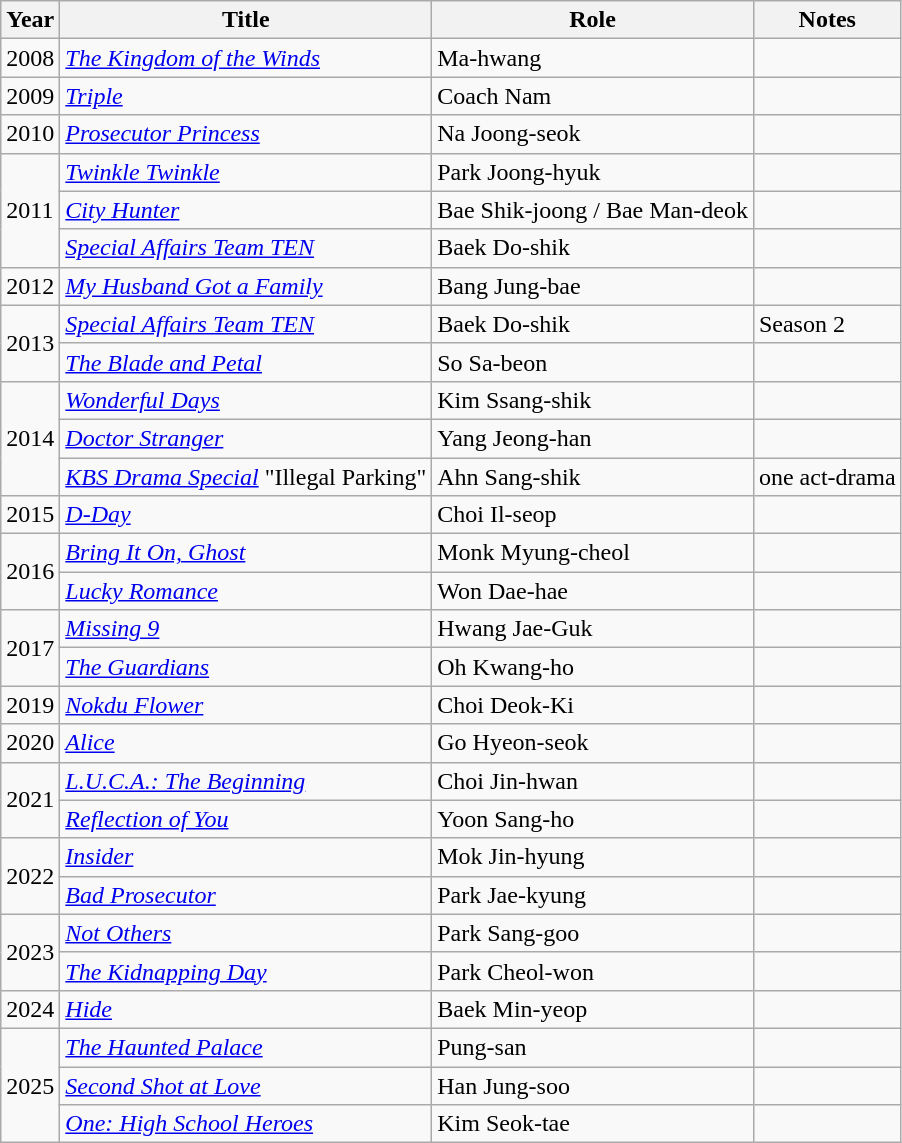<table class="wikitable sortable">
<tr>
<th>Year</th>
<th>Title</th>
<th>Role</th>
<th>Notes</th>
</tr>
<tr>
<td>2008</td>
<td><em><a href='#'>The Kingdom of the Winds</a></em></td>
<td>Ma-hwang</td>
<td></td>
</tr>
<tr>
<td>2009</td>
<td><em><a href='#'>Triple</a></em></td>
<td>Coach Nam</td>
<td></td>
</tr>
<tr>
<td>2010</td>
<td><em><a href='#'>Prosecutor Princess</a></em></td>
<td>Na Joong-seok</td>
<td></td>
</tr>
<tr>
<td rowspan=3>2011</td>
<td><em><a href='#'>Twinkle Twinkle</a></em></td>
<td>Park Joong-hyuk</td>
<td></td>
</tr>
<tr>
<td><em><a href='#'>City Hunter</a></em></td>
<td>Bae Shik-joong / Bae Man-deok</td>
<td></td>
</tr>
<tr>
<td><em><a href='#'>Special Affairs Team TEN</a></em></td>
<td>Baek Do-shik</td>
<td></td>
</tr>
<tr>
<td>2012</td>
<td><em><a href='#'>My Husband Got a Family</a></em></td>
<td>Bang Jung-bae</td>
<td></td>
</tr>
<tr>
<td rowspan=2>2013</td>
<td><em><a href='#'>Special Affairs Team TEN</a> </em></td>
<td>Baek Do-shik</td>
<td>Season 2</td>
</tr>
<tr>
<td><em><a href='#'>The Blade and Petal</a></em></td>
<td>So Sa-beon</td>
<td></td>
</tr>
<tr>
<td rowspan=3>2014</td>
<td><em><a href='#'>Wonderful Days</a></em></td>
<td>Kim Ssang-shik</td>
<td></td>
</tr>
<tr>
<td><em><a href='#'>Doctor Stranger</a></em></td>
<td>Yang Jeong-han</td>
<td></td>
</tr>
<tr>
<td><em><a href='#'>KBS Drama Special</a></em> "Illegal Parking"</td>
<td>Ahn Sang-shik</td>
<td>one act-drama</td>
</tr>
<tr>
<td>2015</td>
<td><em><a href='#'>D-Day</a></em></td>
<td>Choi Il-seop</td>
<td></td>
</tr>
<tr>
<td rowspan=2>2016</td>
<td><em><a href='#'>Bring It On, Ghost</a></em></td>
<td>Monk Myung-cheol</td>
<td></td>
</tr>
<tr>
<td><em><a href='#'>Lucky Romance</a></em></td>
<td>Won Dae-hae</td>
<td></td>
</tr>
<tr>
<td rowspan="2">2017</td>
<td><em><a href='#'>Missing 9</a></em></td>
<td>Hwang Jae-Guk</td>
<td></td>
</tr>
<tr>
<td><em><a href='#'>The Guardians</a></em></td>
<td>Oh Kwang-ho</td>
<td></td>
</tr>
<tr>
<td>2019</td>
<td><em><a href='#'>Nokdu Flower</a></em></td>
<td>Choi Deok-Ki</td>
<td></td>
</tr>
<tr>
<td>2020</td>
<td><em><a href='#'>Alice</a></em></td>
<td>Go Hyeon-seok</td>
<td></td>
</tr>
<tr>
<td rowspan="2">2021</td>
<td><em><a href='#'>L.U.C.A.: The Beginning</a></em></td>
<td>Choi Jin-hwan</td>
<td></td>
</tr>
<tr>
<td><em><a href='#'>Reflection of You</a></em></td>
<td>Yoon Sang-ho</td>
<td></td>
</tr>
<tr>
<td rowspan="2">2022</td>
<td><em><a href='#'>Insider</a></em></td>
<td>Mok Jin-hyung</td>
<td></td>
</tr>
<tr>
<td><em><a href='#'>Bad Prosecutor</a></em></td>
<td>Park Jae-kyung</td>
<td></td>
</tr>
<tr>
<td rowspan="2">2023</td>
<td><em><a href='#'>Not Others</a></em></td>
<td>Park Sang-goo</td>
<td></td>
</tr>
<tr>
<td><em><a href='#'>The Kidnapping Day</a></em></td>
<td>Park Cheol-won</td>
<td></td>
</tr>
<tr>
<td>2024</td>
<td><em><a href='#'>Hide</a></em></td>
<td>Baek Min-yeop</td>
<td></td>
</tr>
<tr>
<td rowspan="3">2025</td>
<td><em><a href='#'>The Haunted Palace</a></em></td>
<td>Pung-san</td>
<td></td>
</tr>
<tr>
<td><em><a href='#'>Second Shot at Love</a></em></td>
<td>Han Jung-soo</td>
<td></td>
</tr>
<tr>
<td><em><a href='#'>One: High School Heroes</a></em></td>
<td>Kim Seok-tae</td>
<td></td>
</tr>
</table>
